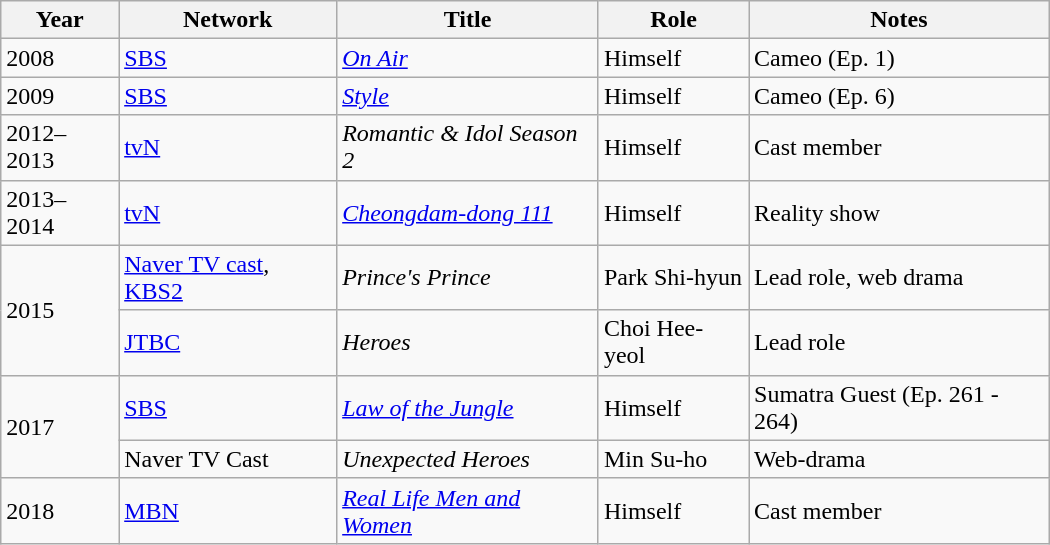<table class="wikitable" style="width: 700px;">
<tr>
<th>Year</th>
<th>Network</th>
<th>Title</th>
<th>Role</th>
<th>Notes</th>
</tr>
<tr>
<td>2008</td>
<td><a href='#'>SBS</a></td>
<td><em><a href='#'>On Air</a></em></td>
<td>Himself</td>
<td>Cameo (Ep. 1)</td>
</tr>
<tr>
<td>2009</td>
<td><a href='#'>SBS</a></td>
<td><em><a href='#'>Style</a></em></td>
<td>Himself</td>
<td>Cameo (Ep. 6)</td>
</tr>
<tr>
<td>2012–2013</td>
<td><a href='#'>tvN</a></td>
<td><em>Romantic & Idol Season 2</em></td>
<td>Himself</td>
<td>Cast member</td>
</tr>
<tr>
<td>2013–2014</td>
<td><a href='#'>tvN</a></td>
<td><em><a href='#'>Cheongdam-dong 111</a></em></td>
<td>Himself</td>
<td>Reality show</td>
</tr>
<tr>
<td rowspan=2>2015</td>
<td><a href='#'> Naver TV cast</a>, <a href='#'>KBS2</a></td>
<td><em>Prince's Prince</em></td>
<td>Park Shi-hyun</td>
<td>Lead role, web drama</td>
</tr>
<tr>
<td><a href='#'>JTBC</a></td>
<td><em>Heroes</em></td>
<td>Choi Hee-yeol</td>
<td>Lead role</td>
</tr>
<tr>
<td rowspan="2">2017</td>
<td><a href='#'>SBS</a></td>
<td><em><a href='#'>Law of the Jungle</a></em></td>
<td>Himself</td>
<td>Sumatra Guest (Ep. 261 - 264)</td>
</tr>
<tr>
<td>Naver TV Cast</td>
<td><em>Unexpected Heroes</em></td>
<td>Min Su-ho</td>
<td>Web-drama</td>
</tr>
<tr>
<td>2018</td>
<td><a href='#'>MBN</a></td>
<td><em><a href='#'>Real Life Men and Women</a></em></td>
<td>Himself</td>
<td>Cast member</td>
</tr>
</table>
